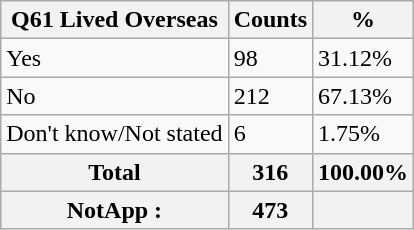<table class="wikitable sortable">
<tr>
<th>Q61 Lived Overseas</th>
<th>Counts</th>
<th>%</th>
</tr>
<tr>
<td>Yes</td>
<td>98</td>
<td>31.12%</td>
</tr>
<tr>
<td>No</td>
<td>212</td>
<td>67.13%</td>
</tr>
<tr>
<td>Don't know/Not stated</td>
<td>6</td>
<td>1.75%</td>
</tr>
<tr>
<th>Total</th>
<th>316</th>
<th>100.00%</th>
</tr>
<tr>
<th>NotApp :</th>
<th>473</th>
<th></th>
</tr>
</table>
